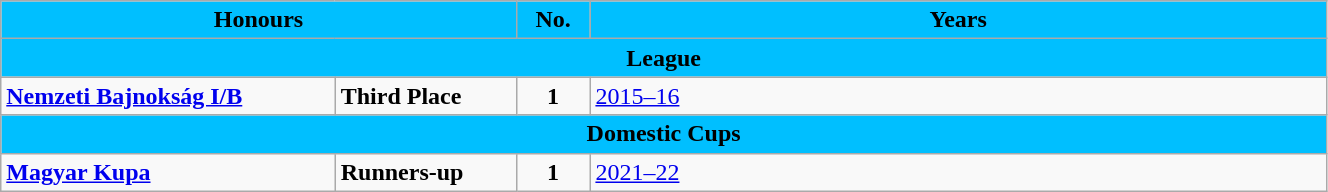<table class="wikitable" width=70%>
<tr>
<th width=35% colspan=2 style="background:#00BFFF;">Honours</th>
<th width=5% style="background:#00BFFF;">No.</th>
<th width=50% style="background:#00BFFF;">Years</th>
</tr>
<tr>
<th colspan="6" style="color:#000000; background:#00BFFF">League</th>
</tr>
<tr>
<td><strong><a href='#'>Nemzeti Bajnokság I/B</a></strong></td>
<td><strong>Third Place</strong></td>
<td align=center><strong>1</strong></td>
<td><a href='#'>2015–16</a></td>
</tr>
<tr>
<th colspan="6" style="background:#00BFFF;"><strong>Domestic Cups</strong></th>
</tr>
<tr>
<td><strong><a href='#'>Magyar Kupa</a></strong></td>
<td><strong>Runners-up</strong></td>
<td align=center><strong>1</strong></td>
<td><a href='#'>2021–22</a></td>
</tr>
</table>
